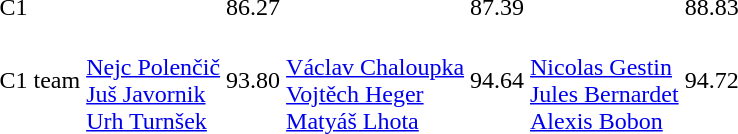<table>
<tr>
<td>C1</td>
<td></td>
<td>86.27</td>
<td></td>
<td>87.39</td>
<td></td>
<td>88.83</td>
</tr>
<tr>
<td>C1 team</td>
<td><br><a href='#'>Nejc Polenčič</a><br><a href='#'>Juš Javornik</a><br><a href='#'>Urh Turnšek</a></td>
<td>93.80</td>
<td><br><a href='#'>Václav Chaloupka</a><br><a href='#'>Vojtěch Heger</a><br><a href='#'>Matyáš Lhota</a></td>
<td>94.64</td>
<td><br><a href='#'>Nicolas Gestin</a><br><a href='#'>Jules Bernardet</a><br><a href='#'>Alexis Bobon</a></td>
<td>94.72</td>
</tr>
</table>
